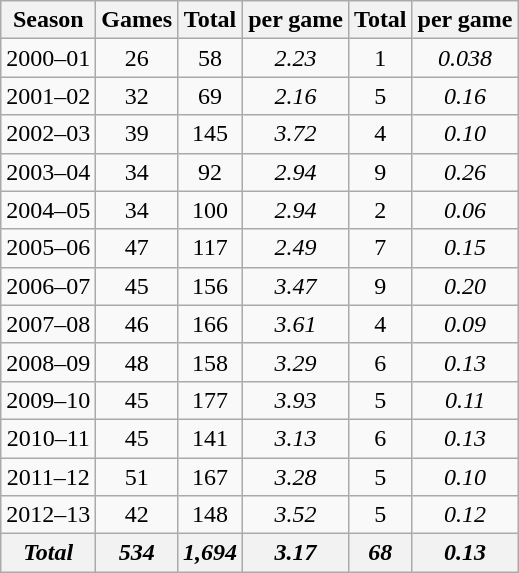<table class="wikitable" style="text-align:center">
<tr>
<th>Season</th>
<th>Games</th>
<th>Total </th>
<th> per game</th>
<th>Total </th>
<th> per game</th>
</tr>
<tr>
<td>2000–01</td>
<td>26</td>
<td>58</td>
<td><em>2.23</em></td>
<td>1</td>
<td><em>0.038</em></td>
</tr>
<tr>
<td>2001–02</td>
<td>32</td>
<td>69</td>
<td><em>2.16</em></td>
<td>5</td>
<td><em>0.16</em></td>
</tr>
<tr>
<td>2002–03</td>
<td>39</td>
<td>145</td>
<td><em>3.72</em></td>
<td>4</td>
<td><em>0.10</em></td>
</tr>
<tr>
<td>2003–04</td>
<td>34</td>
<td>92</td>
<td><em>2.94</em></td>
<td>9</td>
<td><em>0.26</em></td>
</tr>
<tr>
<td>2004–05</td>
<td>34</td>
<td>100</td>
<td><em>2.94</em></td>
<td>2</td>
<td><em>0.06</em></td>
</tr>
<tr>
<td>2005–06</td>
<td>47</td>
<td>117</td>
<td><em>2.49</em></td>
<td>7</td>
<td><em>0.15</em></td>
</tr>
<tr>
<td>2006–07</td>
<td>45</td>
<td>156</td>
<td><em>3.47</em></td>
<td>9</td>
<td><em>0.20</em></td>
</tr>
<tr>
<td>2007–08</td>
<td>46</td>
<td>166</td>
<td><em>3.61</em></td>
<td>4</td>
<td><em>0.09</em></td>
</tr>
<tr>
<td>2008–09</td>
<td>48</td>
<td>158</td>
<td><em>3.29</em></td>
<td>6</td>
<td><em>0.13</em></td>
</tr>
<tr>
<td>2009–10</td>
<td>45</td>
<td>177</td>
<td><em>3.93</em></td>
<td>5</td>
<td><em>0.11</em></td>
</tr>
<tr>
<td>2010–11</td>
<td>45</td>
<td>141</td>
<td><em>3.13</em></td>
<td>6</td>
<td><em>0.13</em></td>
</tr>
<tr>
<td>2011–12</td>
<td>51</td>
<td>167</td>
<td><em>3.28</em></td>
<td>5</td>
<td><em>0.10</em></td>
</tr>
<tr>
<td>2012–13</td>
<td>42</td>
<td>148</td>
<td><em>3.52</em></td>
<td>5</td>
<td><em>0.12</em></td>
</tr>
<tr>
<th><em>Total</em></th>
<th><em>534</em></th>
<th><em>1,694</em></th>
<th><em>3.17</em></th>
<th><em>68</em></th>
<th><em>0.13</em></th>
</tr>
</table>
